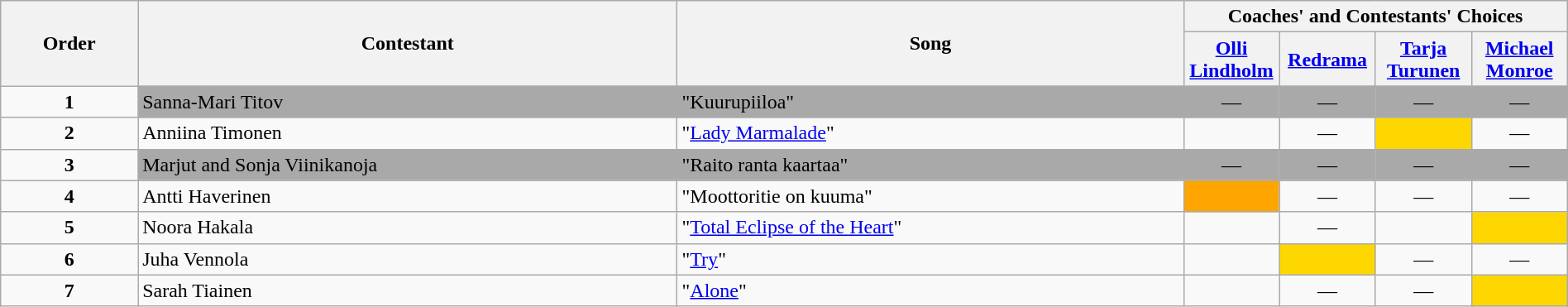<table class="wikitable" style="width:100%;">
<tr>
<th rowspan=2>Order</th>
<th rowspan=2>Contestant</th>
<th rowspan=2>Song</th>
<th colspan=4>Coaches' and Contestants' Choices</th>
</tr>
<tr>
<th width="70"><a href='#'>Olli Lindholm</a></th>
<th width="70"><a href='#'>Redrama</a></th>
<th width="70"><a href='#'>Tarja Turunen</a></th>
<th width="70"><a href='#'>Michael Monroe</a></th>
</tr>
<tr>
<td align="center"><strong>1</strong></td>
<td style="background:darkgrey;text-align:left;">Sanna-Mari Titov</td>
<td style="background:darkgrey;text-align:left;">"Kuurupiiloa"</td>
<td style="background:darkgrey;text-align:center;">—</td>
<td style="background:darkgrey;text-align:center;">—</td>
<td style="background:darkgrey;text-align:center;">—</td>
<td style="background:darkgrey;text-align:center;">—</td>
</tr>
<tr>
<td align="center"><strong>2</strong></td>
<td>Anniina Timonen</td>
<td>"<a href='#'>Lady Marmalade</a>"</td>
<td style=";text-align:center;"></td>
<td align="center">—</td>
<td style="background:gold;text-align:center;"></td>
<td align="center">—</td>
</tr>
<tr>
<td align="center"><strong>3</strong></td>
<td style="background:darkgrey;text-align:left;">Marjut and Sonja Viinikanoja</td>
<td style="background:darkgrey;text-align:left;">"Raito ranta kaartaa"</td>
<td style="background:darkgrey;text-align:center;">—</td>
<td style="background:darkgrey;text-align:center;">—</td>
<td style="background:darkgrey;text-align:center;">—</td>
<td style="background:darkgrey;text-align:center;">—</td>
</tr>
<tr>
<td align="center"><strong>4</strong></td>
<td>Antti Haverinen</td>
<td>"Moottoritie on kuuma"</td>
<td style="background:orange;text-align:center;"></td>
<td align="center">—</td>
<td align="center">—</td>
<td align="center">—</td>
</tr>
<tr>
<td align="center"><strong>5</strong></td>
<td>Noora Hakala</td>
<td>"<a href='#'>Total Eclipse of the Heart</a>"</td>
<td style=";text-align:center;"></td>
<td align="center">—</td>
<td style=";text-align:center;"></td>
<td style="background:gold;text-align:center;"></td>
</tr>
<tr>
<td align="center"><strong>6</strong></td>
<td>Juha Vennola</td>
<td>"<a href='#'>Try</a>"</td>
<td style=";text-align:center;"></td>
<td style="background:gold;text-align:center;"></td>
<td align="center">—</td>
<td align="center">—</td>
</tr>
<tr>
<td align="center"><strong>7</strong></td>
<td>Sarah Tiainen</td>
<td>"<a href='#'>Alone</a>"</td>
<td style=";text-align:center;"></td>
<td align="center">—</td>
<td align="center">—</td>
<td style="background:gold;text-align:center;"></td>
</tr>
</table>
